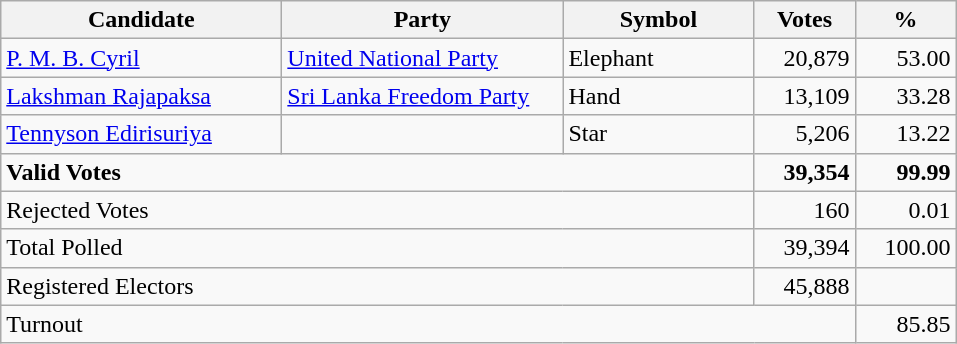<table class="wikitable" border="1" style="text-align:right;">
<tr>
<th align=left width="180">Candidate</th>
<th align=left width="180">Party</th>
<th align=left width="120">Symbol</th>
<th align=left width="60">Votes</th>
<th align=left width="60">%</th>
</tr>
<tr>
<td align=left><a href='#'>P. M. B. Cyril</a></td>
<td align=left><a href='#'>United National Party</a></td>
<td align=left>Elephant</td>
<td align=right>20,879</td>
<td align=right>53.00</td>
</tr>
<tr>
<td align=left><a href='#'>Lakshman Rajapaksa</a></td>
<td align=left><a href='#'>Sri Lanka Freedom Party</a></td>
<td align=left>Hand</td>
<td align=right>13,109</td>
<td align=right>33.28</td>
</tr>
<tr>
<td align=left><a href='#'>Tennyson Edirisuriya</a></td>
<td></td>
<td align=left>Star</td>
<td align=right>5,206</td>
<td align=right>13.22</td>
</tr>
<tr>
<td align=left colspan=3><strong>Valid Votes</strong></td>
<td align=right><strong>39,354</strong></td>
<td align=right><strong>99.99</strong></td>
</tr>
<tr>
<td align=left colspan=3>Rejected Votes</td>
<td align=right>160</td>
<td align=right>0.01</td>
</tr>
<tr>
<td align=left colspan=3>Total Polled</td>
<td align=right>39,394</td>
<td align=right>100.00</td>
</tr>
<tr>
<td align=left colspan=3>Registered Electors</td>
<td align=right>45,888</td>
<td></td>
</tr>
<tr>
<td align=left colspan=4>Turnout</td>
<td align=right>85.85</td>
</tr>
</table>
